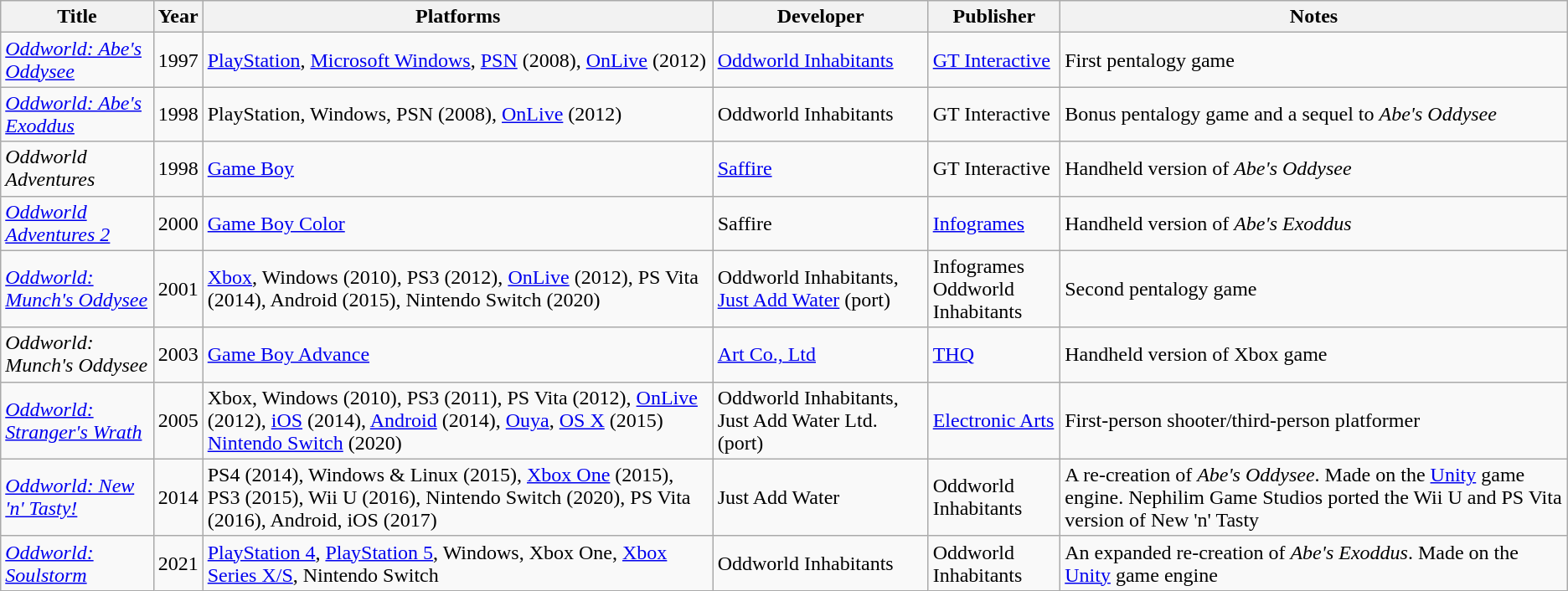<table class="wikitable">
<tr>
<th>Title</th>
<th>Year</th>
<th>Platforms</th>
<th>Developer</th>
<th>Publisher</th>
<th>Notes</th>
</tr>
<tr>
<td><em><a href='#'>Oddworld: Abe's Oddysee</a></em></td>
<td>1997</td>
<td><a href='#'>PlayStation</a>, <a href='#'>Microsoft Windows</a>, <a href='#'>PSN</a> (2008), <a href='#'>OnLive</a> (2012)</td>
<td><a href='#'>Oddworld Inhabitants</a></td>
<td><a href='#'>GT Interactive</a></td>
<td>First pentalogy game</td>
</tr>
<tr>
<td><em><a href='#'>Oddworld: Abe's Exoddus</a></em></td>
<td>1998</td>
<td>PlayStation, Windows, PSN (2008), <a href='#'>OnLive</a> (2012)</td>
<td>Oddworld Inhabitants</td>
<td>GT Interactive</td>
<td>Bonus pentalogy game and a sequel to <em>Abe's Oddysee</em></td>
</tr>
<tr>
<td><em>Oddworld Adventures</em></td>
<td>1998</td>
<td><a href='#'>Game Boy</a></td>
<td><a href='#'>Saffire</a></td>
<td>GT Interactive</td>
<td>Handheld version of <em>Abe's Oddysee</em></td>
</tr>
<tr>
<td><em><a href='#'>Oddworld Adventures 2</a></em></td>
<td>2000</td>
<td><a href='#'>Game Boy Color</a></td>
<td>Saffire</td>
<td><a href='#'>Infogrames</a></td>
<td>Handheld version of <em>Abe's Exoddus</em></td>
</tr>
<tr>
<td><em><a href='#'>Oddworld: Munch's Oddysee</a></em></td>
<td>2001</td>
<td><a href='#'>Xbox</a>, Windows (2010), PS3 (2012), <a href='#'>OnLive</a> (2012), PS Vita (2014), Android (2015), Nintendo Switch (2020)</td>
<td>Oddworld Inhabitants, <a href='#'>Just Add Water</a> (port)</td>
<td>Infogrames<br>Oddworld Inhabitants</td>
<td>Second pentalogy game</td>
</tr>
<tr>
<td><em>Oddworld: Munch's Oddysee</em></td>
<td>2003</td>
<td><a href='#'>Game Boy Advance</a></td>
<td><a href='#'>Art Co., Ltd</a></td>
<td><a href='#'>THQ</a></td>
<td>Handheld version of Xbox game</td>
</tr>
<tr>
<td><em><a href='#'>Oddworld: Stranger's Wrath</a></em></td>
<td>2005</td>
<td>Xbox, Windows (2010), PS3 (2011), PS Vita (2012), <a href='#'>OnLive</a> (2012), <a href='#'>iOS</a> (2014), <a href='#'>Android</a> (2014), <a href='#'>Ouya</a>, <a href='#'>OS X</a> (2015) <a href='#'>Nintendo Switch</a> (2020)</td>
<td>Oddworld Inhabitants, Just Add Water Ltd. (port)</td>
<td><a href='#'>Electronic Arts</a></td>
<td>First-person shooter/third-person platformer</td>
</tr>
<tr>
<td><em><a href='#'>Oddworld: New 'n' Tasty!</a></em></td>
<td>2014</td>
<td>PS4 (2014), Windows & Linux (2015), <a href='#'>Xbox One</a> (2015), PS3 (2015), Wii U (2016), Nintendo Switch (2020), PS Vita (2016), Android, iOS (2017)</td>
<td>Just Add Water</td>
<td>Oddworld Inhabitants</td>
<td>A re-creation of <em>Abe's Oddysee</em>. Made on the <a href='#'>Unity</a> game engine. Nephilim Game Studios ported the Wii U and PS Vita version of New 'n' Tasty</td>
</tr>
<tr>
<td><em><a href='#'>Oddworld: Soulstorm</a></em></td>
<td>2021</td>
<td><a href='#'>PlayStation 4</a>, <a href='#'>PlayStation 5</a>, Windows, Xbox One, <a href='#'>Xbox Series X/S</a>, Nintendo Switch</td>
<td>Oddworld Inhabitants</td>
<td>Oddworld Inhabitants</td>
<td>An expanded re-creation of <em>Abe's Exoddus</em>. Made on the <a href='#'>Unity</a> game engine</td>
</tr>
</table>
